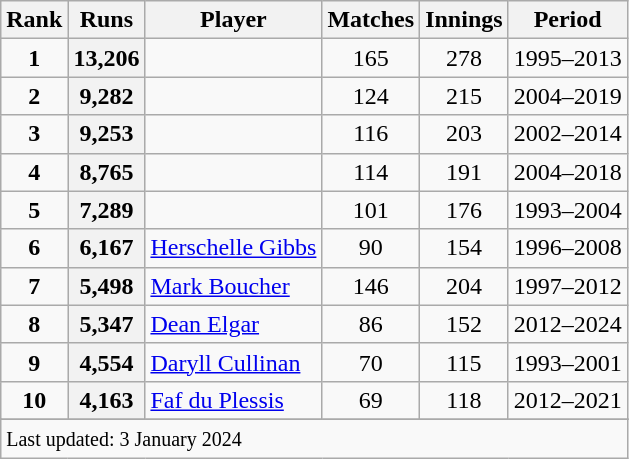<table class="wikitable plainrowheaders sortable">
<tr>
<th scope=col>Rank</th>
<th scope=col>Runs</th>
<th scope=col>Player</th>
<th scope=col>Matches</th>
<th scope=col>Innings</th>
<th scope=col>Period</th>
</tr>
<tr>
<td align=center><strong>1</strong></td>
<th scope=row style="text-align:center;">13,206</th>
<td></td>
<td align=center>165</td>
<td align=center>278</td>
<td>1995–2013</td>
</tr>
<tr>
<td align=center><strong>2</strong></td>
<th scope=row style=text-align:center;>9,282</th>
<td></td>
<td align=center>124</td>
<td align=center>215</td>
<td>2004–2019</td>
</tr>
<tr>
<td align=center><strong>3</strong></td>
<th scope=row style=text-align:center;>9,253</th>
<td></td>
<td align=center>116</td>
<td align=center>203</td>
<td>2002–2014</td>
</tr>
<tr>
<td align=center><strong>4</strong></td>
<th scope=row style=text-align:center;>8,765</th>
<td></td>
<td align=center>114</td>
<td align=center>191</td>
<td>2004–2018</td>
</tr>
<tr>
<td align=center><strong>5</strong></td>
<th scope=row style=text-align:center;>7,289</th>
<td></td>
<td align=center>101</td>
<td align=center>176</td>
<td>1993–2004</td>
</tr>
<tr>
<td align=center><strong>6</strong></td>
<th scope=row style=text-align:center;>6,167</th>
<td><a href='#'>Herschelle Gibbs</a></td>
<td align=center>90</td>
<td align=center>154</td>
<td>1996–2008</td>
</tr>
<tr>
<td align=center><strong>7</strong></td>
<th scope=row style=text-align:center;>5,498</th>
<td><a href='#'>Mark Boucher</a></td>
<td align=center>146</td>
<td align=center>204</td>
<td>1997–2012</td>
</tr>
<tr>
<td align=center><strong>8</strong></td>
<th scope=row style=text-align:center;>5,347</th>
<td><a href='#'>Dean Elgar</a></td>
<td align=center>86</td>
<td align=center>152</td>
<td>2012–2024</td>
</tr>
<tr>
<td align=center><strong>9</strong></td>
<th scope=row style=text-align:center;>4,554</th>
<td><a href='#'>Daryll Cullinan</a></td>
<td align=center>70</td>
<td align=center>115</td>
<td>1993–2001</td>
</tr>
<tr>
<td align=center><strong>10</strong></td>
<th scope=row style=text-align:center;>4,163</th>
<td><a href='#'>Faf du Plessis</a></td>
<td align=center>69</td>
<td align=center>118</td>
<td>2012–2021</td>
</tr>
<tr>
</tr>
<tr class=sortbottom>
<td colspan=6><small>Last updated: 3 January 2024</small></td>
</tr>
</table>
